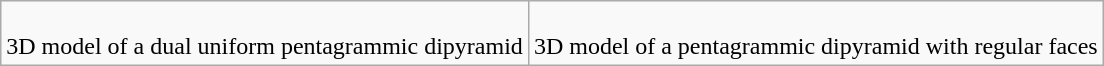<table class=wikitable>
<tr>
<td><br>3D model of a dual uniform pentagrammic dipyramid</td>
<td><br>3D model of a pentagrammic dipyramid with regular faces</td>
</tr>
</table>
